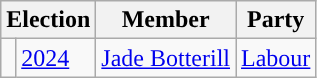<table class="wikitable">
<tr>
<th colspan="2">Election</th>
<th>Member</th>
<th>Party</th>
</tr>
<tr>
<td style="color:inherit;background-color: "></td>
<td><a href='#'>2024</a></td>
<td><a href='#'>Jade Botterill</a></td>
<td><a href='#'>Labour</a></td>
</tr>
</table>
